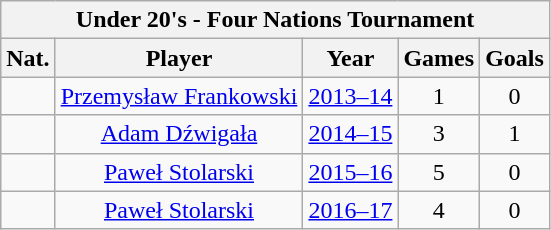<table class="wikitable" style="text-align: center">
<tr>
<th colspan=5>Under 20's - Four Nations Tournament</th>
</tr>
<tr>
<th>Nat.</th>
<th>Player</th>
<th>Year</th>
<th>Games</th>
<th>Goals</th>
</tr>
<tr>
<td></td>
<td><a href='#'>Przemysław Frankowski</a></td>
<td><a href='#'>2013–14</a></td>
<td>1</td>
<td>0</td>
</tr>
<tr>
<td></td>
<td><a href='#'>Adam Dźwigała</a></td>
<td><a href='#'>2014–15</a></td>
<td>3</td>
<td>1</td>
</tr>
<tr>
<td></td>
<td><a href='#'>Paweł Stolarski</a></td>
<td><a href='#'>2015–16</a></td>
<td>5</td>
<td>0</td>
</tr>
<tr>
<td></td>
<td><a href='#'>Paweł Stolarski</a></td>
<td><a href='#'>2016–17</a></td>
<td>4</td>
<td>0</td>
</tr>
</table>
